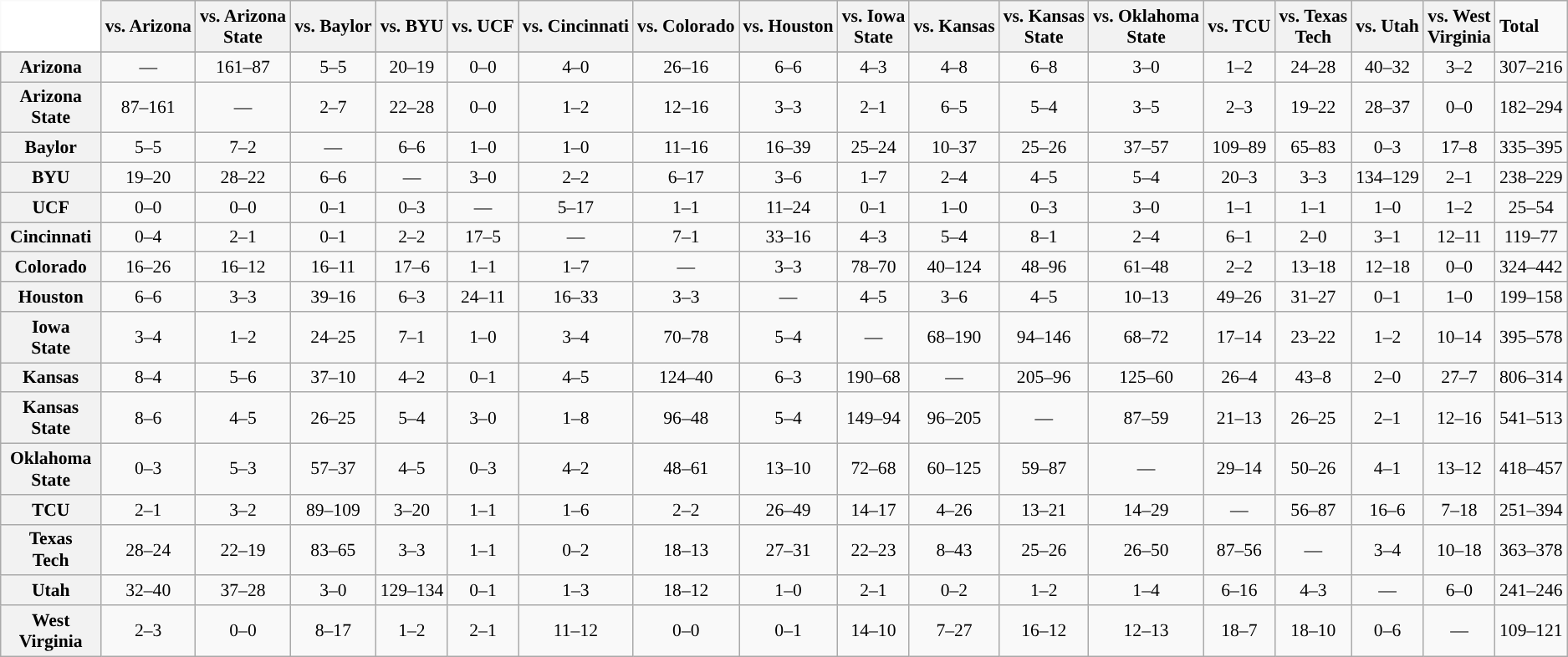<table class="wikitable" style="white-space:nowrap; font-size:90%">
<tr>
<th colspan="1" style="background:white; border-top-style:hidden; border-left-style:hidden;" width="75"></th>
<th>vs. Arizona</th>
<th>vs. Arizona<br>State</th>
<th>vs. Baylor</th>
<th>vs. BYU</th>
<th>vs. UCF</th>
<th>vs. Cincinnati</th>
<th>vs. Colorado</th>
<th>vs. Houston</th>
<th>vs. Iowa<br>State</th>
<th>vs. Kansas</th>
<th>vs. Kansas<br>State</th>
<th>vs. Oklahoma<br>State</th>
<th>vs. TCU</th>
<th>vs. Texas<br>Tech</th>
<th>vs. Utah</th>
<th>vs. West<br>Virginia</th>
<td><strong>Total</strong></td>
</tr>
<tr>
</tr>
<tr>
<th>Arizona</th>
<td style="text-align: center;">—</td>
<td style="text-align: center;">161–87</td>
<td style="text-align: center;">5–5</td>
<td style="text-align: center;">20–19</td>
<td style="text-align: center;">0–0</td>
<td style="text-align: center;">4–0</td>
<td style="text-align: center;">26–16</td>
<td style="text-align: center;">6–6</td>
<td style="text-align: center;">4–3</td>
<td style="text-align: center;">4–8</td>
<td style="text-align: center;">6–8</td>
<td style="text-align: center;">3–0</td>
<td style="text-align: center;">1–2</td>
<td style="text-align: center;">24–28</td>
<td style="text-align: center;">40–32</td>
<td style="text-align: center;">3–2</td>
<td style="text-align: center;">307–216</td>
</tr>
<tr>
<th>Arizona<br>State</th>
<td style="text-align: center;">87–161</td>
<td style="text-align: center;">—</td>
<td style="text-align: center;">2–7</td>
<td style="text-align: center;">22–28</td>
<td style="text-align: center;">0–0</td>
<td style="text-align: center;">1–2</td>
<td style="text-align: center;">12–16</td>
<td style="text-align: center;">3–3</td>
<td style="text-align: center;">2–1</td>
<td style="text-align: center;">6–5</td>
<td style="text-align: center;">5–4</td>
<td style="text-align: center;">3–5</td>
<td style="text-align: center;">2–3</td>
<td style="text-align: center;">19–22</td>
<td style="text-align: center;">28–37</td>
<td style="text-align: center;">0–0</td>
<td style="text-align: center;">182–294</td>
</tr>
<tr>
<th>Baylor</th>
<td style="text-align: center;">5–5</td>
<td style="text-align: center;">7–2</td>
<td style="text-align: center;">—</td>
<td style="text-align: center;">6–6</td>
<td style="text-align: center;">1–0</td>
<td style="text-align: center;">1–0</td>
<td style="text-align: center;">11–16</td>
<td style="text-align: center;">16–39</td>
<td style="text-align: center;">25–24</td>
<td style="text-align: center;">10–37</td>
<td style="text-align: center;">25–26</td>
<td style="text-align: center;">37–57</td>
<td style="text-align: center;">109–89</td>
<td style="text-align: center;">65–83</td>
<td style="text-align: center;">0–3</td>
<td style="text-align: center;">17–8</td>
<td style="text-align: center;">335–395</td>
</tr>
<tr>
<th>BYU</th>
<td style="text-align: center;">19–20</td>
<td style="text-align: center;">28–22</td>
<td style="text-align: center;">6–6</td>
<td style="text-align: center;">—</td>
<td style="text-align: center;">3–0</td>
<td style="text-align: center;">2–2</td>
<td style="text-align: center;">6–17</td>
<td style="text-align: center;">3–6</td>
<td style="text-align: center;">1–7</td>
<td style="text-align: center;">2–4</td>
<td style="text-align: center;">4–5</td>
<td style="text-align: center;">5–4</td>
<td style="text-align: center;">20–3</td>
<td style="text-align: center;">3–3</td>
<td style="text-align: center;">134–129</td>
<td style="text-align: center;">2–1</td>
<td style="text-align: center;">238–229</td>
</tr>
<tr>
<th>UCF</th>
<td style="text-align: center;">0–0</td>
<td style="text-align: center;">0–0</td>
<td style="text-align: center;">0–1</td>
<td style="text-align: center;">0–3</td>
<td style="text-align: center;">—</td>
<td style="text-align: center;">5–17</td>
<td style="text-align: center;">1–1</td>
<td style="text-align: center;">11–24</td>
<td style="text-align: center;">0–1</td>
<td style="text-align: center;">1–0</td>
<td style="text-align: center;">0–3</td>
<td style="text-align: center;">3–0</td>
<td style="text-align: center;">1–1</td>
<td style="text-align: center;">1–1</td>
<td style="text-align: center;">1–0</td>
<td style="text-align: center;">1–2</td>
<td style="text-align: center;">25–54</td>
</tr>
<tr>
<th>Cincinnati</th>
<td style="text-align: center;">0–4</td>
<td style="text-align: center;">2–1</td>
<td style="text-align: center;">0–1</td>
<td style="text-align: center;">2–2</td>
<td style="text-align: center;">17–5</td>
<td style="text-align: center;">—</td>
<td style="text-align: center;">7–1</td>
<td style="text-align: center;">33–16</td>
<td style="text-align: center;">4–3</td>
<td style="text-align: center;">5–4</td>
<td style="text-align: center;">8–1</td>
<td style="text-align: center;">2–4</td>
<td style="text-align: center;">6–1</td>
<td style="text-align: center;">2–0</td>
<td style="text-align: center;">3–1</td>
<td style="text-align: center;">12–11</td>
<td style="text-align: center;">119–77</td>
</tr>
<tr>
<th>Colorado</th>
<td style="text-align: center;">16–26</td>
<td style="text-align: center;">16–12</td>
<td style="text-align: center;">16–11</td>
<td style="text-align: center;">17–6</td>
<td style="text-align: center;">1–1</td>
<td style="text-align: center;">1–7</td>
<td style="text-align: center;">—</td>
<td style="text-align: center;">3–3</td>
<td style="text-align: center;">78–70</td>
<td style="text-align: center;">40–124</td>
<td style="text-align: center;">48–96</td>
<td style="text-align: center;">61–48</td>
<td style="text-align: center;">2–2</td>
<td style="text-align: center;">13–18</td>
<td style="text-align: center;">12–18</td>
<td style="text-align: center;">0–0</td>
<td style="text-align: center;">324–442</td>
</tr>
<tr>
<th>Houston</th>
<td style="text-align: center;">6–6</td>
<td style="text-align: center;">3–3</td>
<td style="text-align: center;">39–16</td>
<td style="text-align: center;">6–3</td>
<td style="text-align: center;">24–11</td>
<td style="text-align: center;">16–33</td>
<td style="text-align: center;">3–3</td>
<td style="text-align: center;">—</td>
<td style="text-align: center;">4–5</td>
<td style="text-align: center;">3–6</td>
<td style="text-align: center;">4–5</td>
<td style="text-align: center;">10–13</td>
<td style="text-align: center;">49–26</td>
<td style="text-align: center;">31–27</td>
<td style="text-align: center;">0–1</td>
<td style="text-align: center;">1–0</td>
<td style="text-align: center;">199–158</td>
</tr>
<tr>
<th>Iowa<br>State</th>
<td style="text-align: center;">3–4</td>
<td style="text-align: center;">1–2</td>
<td style="text-align: center;">24–25</td>
<td style="text-align: center;">7–1</td>
<td style="text-align: center;">1–0</td>
<td style="text-align: center;">3–4</td>
<td style="text-align: center;">70–78</td>
<td style="text-align: center;">5–4</td>
<td style="text-align: center;">—</td>
<td style="text-align: center;">68–190</td>
<td style="text-align: center;">94–146</td>
<td style="text-align: center;">68–72</td>
<td style="text-align: center;">17–14</td>
<td style="text-align: center;">23–22</td>
<td style="text-align: center;">1–2</td>
<td style="text-align: center;">10–14</td>
<td>395–578</td>
</tr>
<tr>
<th>Kansas</th>
<td style="text-align: center;">8–4</td>
<td style="text-align: center;">5–6</td>
<td style="text-align: center;">37–10</td>
<td style="text-align: center;">4–2</td>
<td style="text-align: center;">0–1</td>
<td style="text-align: center;">4–5</td>
<td style="text-align: center;">124–40</td>
<td style="text-align: center;">6–3</td>
<td style="text-align: center;">190–68</td>
<td style="text-align: center;">—</td>
<td style="text-align: center;">205–96</td>
<td style="text-align: center;">125–60</td>
<td style="text-align: center;">26–4</td>
<td style="text-align: center;">43–8</td>
<td style="text-align: center;">2–0</td>
<td style="text-align: center;">27–7</td>
<td>806–314</td>
</tr>
<tr>
<th>Kansas<br>State</th>
<td style="text-align: center;">8–6</td>
<td style="text-align: center;">4–5</td>
<td style="text-align: center;">26–25</td>
<td style="text-align: center;">5–4</td>
<td style="text-align: center;">3–0</td>
<td style="text-align: center;">1–8</td>
<td style="text-align: center;">96–48</td>
<td style="text-align: center;">5–4</td>
<td style="text-align: center;">149–94</td>
<td style="text-align: center;">96–205</td>
<td style="text-align: center;">—</td>
<td style="text-align: center;">87–59</td>
<td style="text-align: center;">21–13</td>
<td style="text-align: center;">26–25</td>
<td style="text-align: center;">2–1</td>
<td style="text-align: center;">12–16</td>
<td>541–513</td>
</tr>
<tr>
<th>Oklahoma<br>State</th>
<td style="text-align: center;">0–3</td>
<td style="text-align: center;">5–3</td>
<td style="text-align: center;">57–37</td>
<td style="text-align: center;">4–5</td>
<td style="text-align: center;">0–3</td>
<td style="text-align: center;">4–2</td>
<td style="text-align: center;">48–61</td>
<td style="text-align: center;">13–10</td>
<td style="text-align: center;">72–68</td>
<td style="text-align: center;">60–125</td>
<td style="text-align: center;">59–87</td>
<td style="text-align: center;">—</td>
<td style="text-align: center;">29–14</td>
<td style="text-align: center;">50–26</td>
<td style="text-align: center;">4–1</td>
<td style="text-align: center;">13–12</td>
<td>418–457</td>
</tr>
<tr>
<th>TCU</th>
<td style="text-align: center;">2–1</td>
<td style="text-align: center;">3–2</td>
<td style="text-align: center;">89–109</td>
<td style="text-align: center;">3–20</td>
<td style="text-align: center;">1–1</td>
<td style="text-align: center;">1–6</td>
<td style="text-align: center;">2–2</td>
<td style="text-align: center;">26–49</td>
<td style="text-align: center;">14–17</td>
<td style="text-align: center;">4–26</td>
<td style="text-align: center;">13–21</td>
<td style="text-align: center;">14–29</td>
<td style="text-align: center;">—</td>
<td style="text-align: center;">56–87</td>
<td style="text-align: center;">16–6</td>
<td style="text-align: center;">7–18</td>
<td>251–394</td>
</tr>
<tr>
<th>Texas<br>Tech</th>
<td style="text-align: center;">28–24</td>
<td style="text-align: center;">22–19</td>
<td style="text-align: center;">83–65</td>
<td style="text-align: center;">3–3</td>
<td style="text-align: center;">1–1</td>
<td style="text-align: center;">0–2</td>
<td style="text-align: center;">18–13</td>
<td style="text-align: center;">27–31</td>
<td style="text-align: center;">22–23</td>
<td style="text-align: center;">8–43</td>
<td style="text-align: center;">25–26</td>
<td style="text-align: center;">26–50</td>
<td style="text-align: center;">87–56</td>
<td style="text-align: center;">—</td>
<td style="text-align: center;">3–4</td>
<td style="text-align: center;">10–18</td>
<td>363–378</td>
</tr>
<tr>
<th>Utah</th>
<td style="text-align: center;">32–40</td>
<td style="text-align: center;">37–28</td>
<td style="text-align: center;">3–0</td>
<td style="text-align: center;">129–134</td>
<td style="text-align: center;">0–1</td>
<td style="text-align: center;">1–3</td>
<td style="text-align: center;">18–12</td>
<td style="text-align: center;">1–0</td>
<td style="text-align: center;">2–1</td>
<td style="text-align: center;">0–2</td>
<td style="text-align: center;">1–2</td>
<td style="text-align: center;">1–4</td>
<td style="text-align: center;">6–16</td>
<td style="text-align: center;">4–3</td>
<td style="text-align: center;">—</td>
<td style="text-align: center;">6–0</td>
<td>241–246</td>
</tr>
<tr>
<th>West<br>Virginia</th>
<td style="text-align: center;">2–3</td>
<td style="text-align: center;">0–0</td>
<td style="text-align: center;">8–17</td>
<td style="text-align: center;">1–2</td>
<td style="text-align: center;">2–1</td>
<td style="text-align: center;">11–12</td>
<td style="text-align: center;">0–0</td>
<td style="text-align: center;">0–1</td>
<td style="text-align: center;">14–10</td>
<td style="text-align: center;">7–27</td>
<td style="text-align: center;">16–12</td>
<td style="text-align: center;">12–13</td>
<td style="text-align: center;">18–7</td>
<td style="text-align: center;">18–10</td>
<td style="text-align: center;">0–6</td>
<td style="text-align: center;">—</td>
<td>109–121</td>
</tr>
</table>
